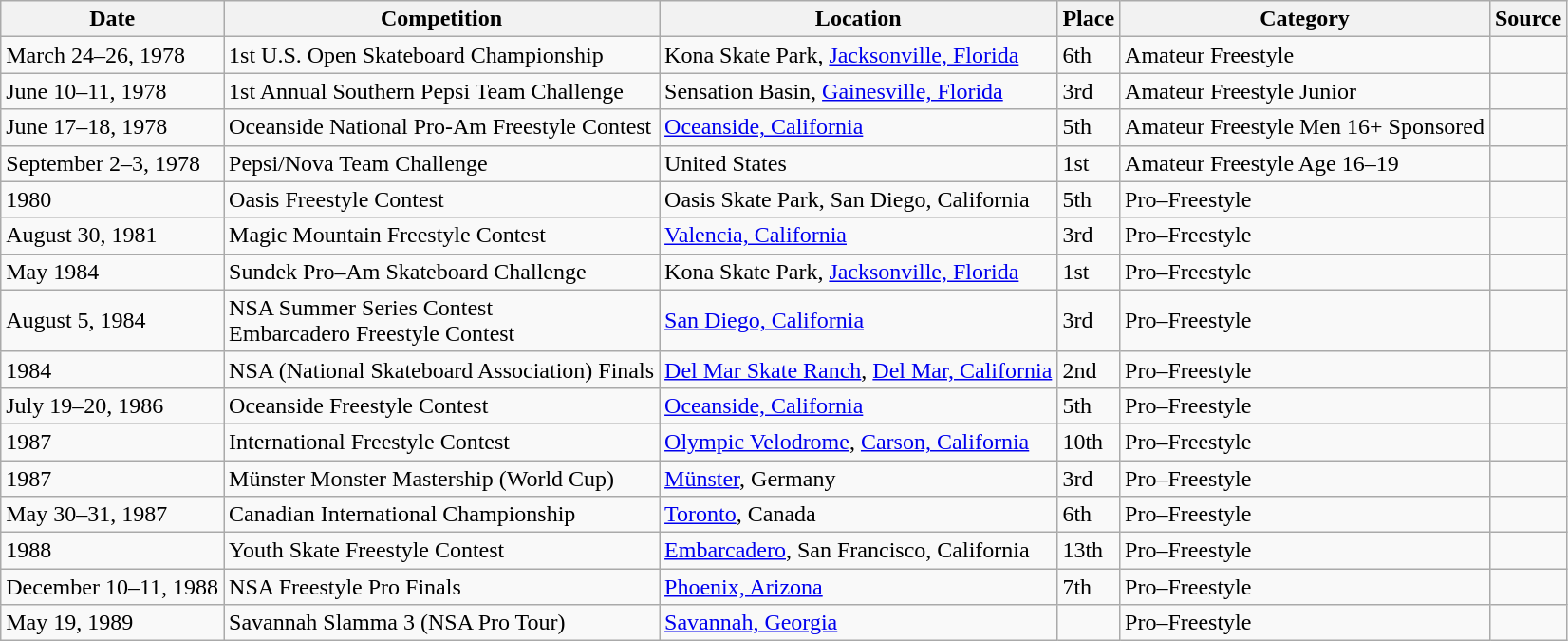<table class="sortable wikitable">
<tr>
<th>Date</th>
<th>Competition</th>
<th>Location</th>
<th>Place</th>
<th>Category</th>
<th>Source</th>
</tr>
<tr>
<td>March 24–26, 1978</td>
<td>1st U.S. Open Skateboard Championship</td>
<td>Kona Skate Park, <a href='#'>Jacksonville, Florida</a></td>
<td>6th</td>
<td>Amateur Freestyle</td>
<td></td>
</tr>
<tr>
<td>June 10–11, 1978</td>
<td>1st Annual Southern Pepsi Team Challenge</td>
<td>Sensation Basin, <a href='#'>Gainesville, Florida</a></td>
<td>3rd</td>
<td>Amateur Freestyle Junior</td>
<td></td>
</tr>
<tr>
<td>June 17–18, 1978</td>
<td>Oceanside National Pro-Am Freestyle Contest</td>
<td><a href='#'>Oceanside, California</a></td>
<td>5th</td>
<td>Amateur Freestyle Men 16+ Sponsored</td>
<td></td>
</tr>
<tr>
<td>September 2–3, 1978</td>
<td>Pepsi/Nova Team Challenge</td>
<td>United States</td>
<td>1st</td>
<td>Amateur Freestyle Age 16–19</td>
<td></td>
</tr>
<tr>
<td>1980</td>
<td>Oasis Freestyle Contest</td>
<td>Oasis Skate Park, San Diego, California</td>
<td>5th</td>
<td>Pro–Freestyle</td>
<td></td>
</tr>
<tr>
<td>August 30, 1981</td>
<td>Magic Mountain Freestyle Contest</td>
<td><a href='#'>Valencia, California</a></td>
<td>3rd</td>
<td>Pro–Freestyle</td>
<td></td>
</tr>
<tr>
<td>May 1984</td>
<td>Sundek Pro–Am Skateboard Challenge</td>
<td>Kona Skate Park, <a href='#'>Jacksonville, Florida</a></td>
<td>1st</td>
<td>Pro–Freestyle</td>
<td></td>
</tr>
<tr>
<td>August 5, 1984</td>
<td>NSA Summer Series Contest<br>Embarcadero Freestyle Contest</td>
<td><a href='#'>San Diego, California</a></td>
<td>3rd</td>
<td>Pro–Freestyle</td>
<td></td>
</tr>
<tr>
<td>1984</td>
<td>NSA (National Skateboard Association) Finals</td>
<td><a href='#'>Del Mar Skate Ranch</a>, <a href='#'>Del Mar, California</a></td>
<td>2nd</td>
<td>Pro–Freestyle</td>
<td></td>
</tr>
<tr>
<td>July 19–20, 1986</td>
<td>Oceanside Freestyle Contest</td>
<td><a href='#'>Oceanside, California</a></td>
<td>5th</td>
<td>Pro–Freestyle</td>
<td></td>
</tr>
<tr>
<td>1987</td>
<td>International Freestyle Contest</td>
<td><a href='#'>Olympic Velodrome</a>, <a href='#'>Carson, California</a></td>
<td>10th</td>
<td>Pro–Freestyle</td>
<td></td>
</tr>
<tr>
<td>1987</td>
<td>Münster Monster Mastership (World Cup)</td>
<td><a href='#'>Münster</a>, Germany</td>
<td>3rd</td>
<td>Pro–Freestyle</td>
<td></td>
</tr>
<tr>
<td>May 30–31, 1987</td>
<td>Canadian International Championship</td>
<td><a href='#'>Toronto</a>, Canada</td>
<td>6th</td>
<td>Pro–Freestyle</td>
<td></td>
</tr>
<tr>
<td>1988</td>
<td>Youth Skate Freestyle Contest</td>
<td><a href='#'>Embarcadero</a>, San Francisco, California</td>
<td>13th</td>
<td>Pro–Freestyle</td>
<td></td>
</tr>
<tr>
<td>December 10–11, 1988</td>
<td>NSA Freestyle Pro Finals</td>
<td><a href='#'>Phoenix, Arizona</a></td>
<td>7th</td>
<td>Pro–Freestyle</td>
<td></td>
</tr>
<tr>
<td>May 19, 1989</td>
<td>Savannah Slamma 3 (NSA Pro Tour)</td>
<td><a href='#'>Savannah, Georgia</a></td>
<td></td>
<td>Pro–Freestyle</td>
<td></td>
</tr>
</table>
